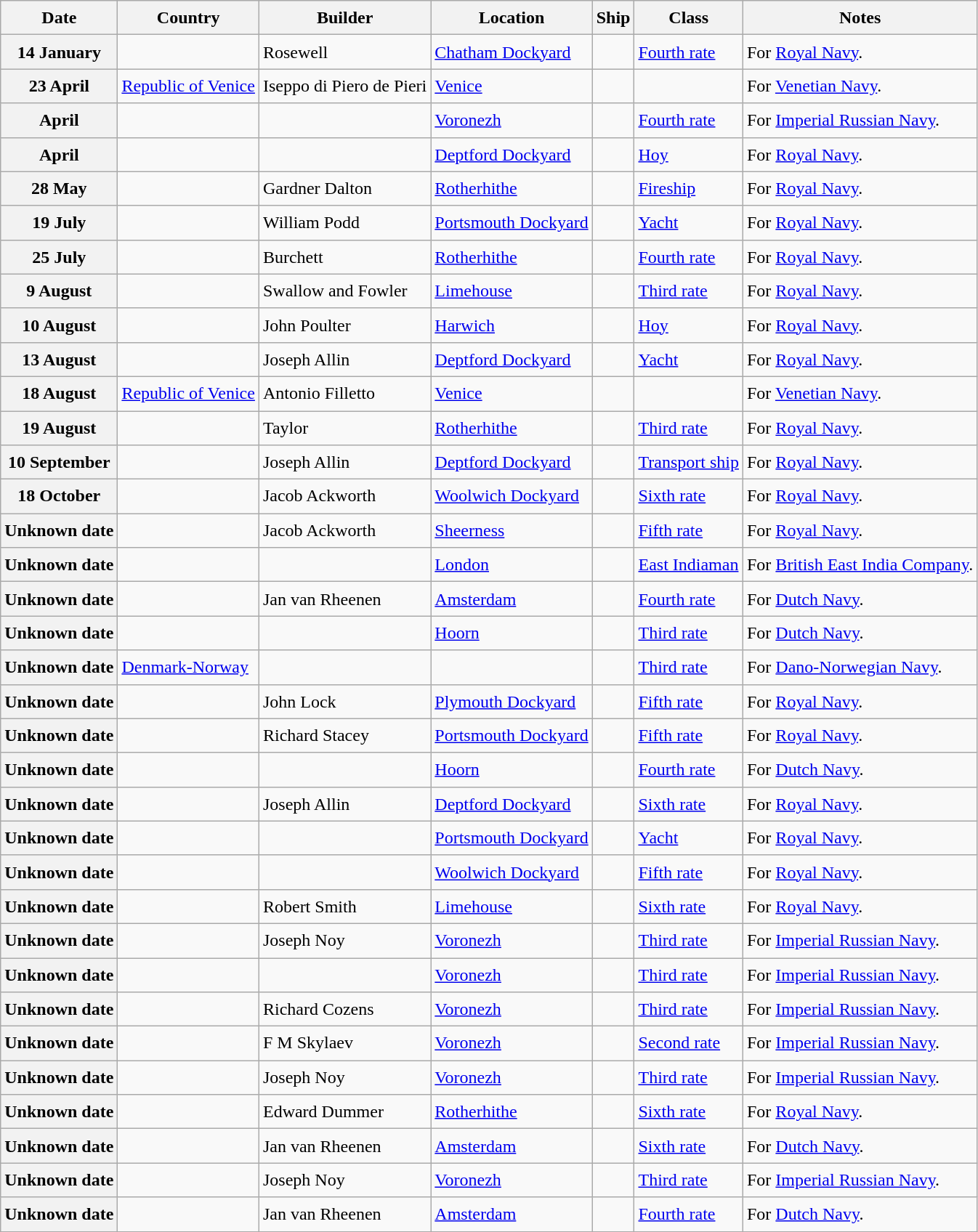<table class="wikitable sortable" style="font-size:1.00em; line-height:1.5em;">
<tr>
<th>Date</th>
<th>Country</th>
<th>Builder</th>
<th>Location</th>
<th>Ship</th>
<th>Class</th>
<th>Notes</th>
</tr>
<tr ---->
<th>14 January</th>
<td></td>
<td>Rosewell</td>
<td><a href='#'>Chatham Dockyard</a></td>
<td><strong></strong></td>
<td><a href='#'>Fourth rate</a></td>
<td>For <a href='#'>Royal Navy</a>.</td>
</tr>
<tr ---->
<th>23 April</th>
<td> <a href='#'>Republic of Venice</a></td>
<td>Iseppo di Piero de Pieri</td>
<td><a href='#'>Venice</a></td>
<td><strong></strong></td>
<td></td>
<td>For <a href='#'>Venetian Navy</a>.</td>
</tr>
<tr ---->
<th>April</th>
<td></td>
<td></td>
<td><a href='#'>Voronezh</a></td>
<td><strong></strong></td>
<td><a href='#'>Fourth rate</a></td>
<td>For <a href='#'>Imperial Russian Navy</a>.</td>
</tr>
<tr ---->
<th>April</th>
<td></td>
<td></td>
<td><a href='#'>Deptford Dockyard</a></td>
<td><strong></strong></td>
<td><a href='#'>Hoy</a></td>
<td>For <a href='#'>Royal Navy</a>.</td>
</tr>
<tr ---->
<th>28 May</th>
<td></td>
<td>Gardner Dalton</td>
<td><a href='#'>Rotherhithe</a></td>
<td><strong></strong></td>
<td><a href='#'>Fireship</a></td>
<td>For <a href='#'>Royal Navy</a>.</td>
</tr>
<tr ---->
<th>19 July</th>
<td></td>
<td>William Podd</td>
<td><a href='#'>Portsmouth Dockyard</a></td>
<td><strong></strong></td>
<td><a href='#'>Yacht</a></td>
<td>For <a href='#'>Royal Navy</a>.</td>
</tr>
<tr ---->
<th>25 July</th>
<td></td>
<td>Burchett</td>
<td><a href='#'>Rotherhithe</a></td>
<td><strong></strong></td>
<td><a href='#'>Fourth rate</a></td>
<td>For <a href='#'>Royal Navy</a>.</td>
</tr>
<tr ---->
<th>9 August</th>
<td></td>
<td>Swallow and Fowler</td>
<td><a href='#'>Limehouse</a></td>
<td><strong></strong></td>
<td><a href='#'>Third rate</a></td>
<td>For <a href='#'>Royal Navy</a>.</td>
</tr>
<tr ---->
<th>10 August</th>
<td></td>
<td>John Poulter</td>
<td><a href='#'>Harwich</a></td>
<td><strong></strong></td>
<td><a href='#'>Hoy</a></td>
<td>For <a href='#'>Royal Navy</a>.</td>
</tr>
<tr ---->
<th>13 August</th>
<td></td>
<td>Joseph Allin</td>
<td><a href='#'>Deptford Dockyard</a></td>
<td><strong></strong></td>
<td><a href='#'>Yacht</a></td>
<td>For <a href='#'>Royal Navy</a>.</td>
</tr>
<tr ---->
<th>18 August</th>
<td> <a href='#'>Republic of Venice</a></td>
<td>Antonio Filletto</td>
<td><a href='#'>Venice</a></td>
<td><strong></strong></td>
<td></td>
<td>For <a href='#'>Venetian Navy</a>.</td>
</tr>
<tr ---->
<th>19 August</th>
<td></td>
<td>Taylor</td>
<td><a href='#'>Rotherhithe</a></td>
<td><strong></strong></td>
<td><a href='#'>Third rate</a></td>
<td>For <a href='#'>Royal Navy</a>.</td>
</tr>
<tr ---->
<th>10 September</th>
<td></td>
<td>Joseph Allin</td>
<td><a href='#'>Deptford Dockyard</a></td>
<td><strong></strong></td>
<td><a href='#'>Transport ship</a></td>
<td>For <a href='#'>Royal Navy</a>.</td>
</tr>
<tr ---->
<th>18 October</th>
<td></td>
<td>Jacob Ackworth</td>
<td><a href='#'>Woolwich Dockyard</a></td>
<td><strong></strong></td>
<td><a href='#'>Sixth rate</a></td>
<td>For <a href='#'>Royal Navy</a>.</td>
</tr>
<tr ---->
<th>Unknown date</th>
<td></td>
<td>Jacob Ackworth</td>
<td><a href='#'>Sheerness</a></td>
<td><strong></strong></td>
<td><a href='#'>Fifth rate</a></td>
<td>For <a href='#'>Royal Navy</a>.</td>
</tr>
<tr ---->
<th>Unknown date</th>
<td></td>
<td></td>
<td><a href='#'>London</a></td>
<td><strong></strong></td>
<td><a href='#'>East Indiaman</a></td>
<td>For <a href='#'>British East India Company</a>.</td>
</tr>
<tr ---->
<th>Unknown date</th>
<td></td>
<td>Jan van Rheenen</td>
<td><a href='#'>Amsterdam</a></td>
<td><strong></strong></td>
<td><a href='#'>Fourth rate</a></td>
<td>For <a href='#'>Dutch Navy</a>.</td>
</tr>
<tr ---->
<th>Unknown date</th>
<td></td>
<td></td>
<td><a href='#'>Hoorn</a></td>
<td><strong></strong></td>
<td><a href='#'>Third rate</a></td>
<td>For <a href='#'>Dutch Navy</a>.</td>
</tr>
<tr ---->
<th>Unknown date</th>
<td> <a href='#'>Denmark-Norway</a></td>
<td></td>
<td></td>
<td><strong></strong></td>
<td><a href='#'>Third rate</a></td>
<td>For <a href='#'>Dano-Norwegian Navy</a>.</td>
</tr>
<tr ---->
<th>Unknown date</th>
<td></td>
<td>John Lock</td>
<td><a href='#'>Plymouth Dockyard</a></td>
<td><strong></strong></td>
<td><a href='#'>Fifth rate</a></td>
<td>For <a href='#'>Royal Navy</a>.</td>
</tr>
<tr ---->
<th>Unknown date</th>
<td></td>
<td>Richard Stacey</td>
<td><a href='#'>Portsmouth Dockyard</a></td>
<td><strong></strong></td>
<td><a href='#'>Fifth rate</a></td>
<td>For <a href='#'>Royal Navy</a>.</td>
</tr>
<tr ---->
<th>Unknown date</th>
<td></td>
<td></td>
<td><a href='#'>Hoorn</a></td>
<td><strong></strong></td>
<td><a href='#'>Fourth rate</a></td>
<td>For <a href='#'>Dutch Navy</a>.</td>
</tr>
<tr ---->
<th>Unknown date</th>
<td></td>
<td>Joseph Allin</td>
<td><a href='#'>Deptford Dockyard</a></td>
<td><strong></strong></td>
<td><a href='#'>Sixth rate</a></td>
<td>For <a href='#'>Royal Navy</a>.</td>
</tr>
<tr ---->
<th>Unknown date</th>
<td></td>
<td></td>
<td><a href='#'>Portsmouth Dockyard</a></td>
<td><strong></strong></td>
<td><a href='#'>Yacht</a></td>
<td>For <a href='#'>Royal Navy</a>.</td>
</tr>
<tr ---->
<th>Unknown date</th>
<td></td>
<td></td>
<td><a href='#'>Woolwich Dockyard</a></td>
<td><strong></strong></td>
<td><a href='#'>Fifth rate</a></td>
<td>For <a href='#'>Royal Navy</a>.</td>
</tr>
<tr ---->
<th>Unknown date</th>
<td></td>
<td>Robert Smith</td>
<td><a href='#'>Limehouse</a></td>
<td><strong></strong></td>
<td><a href='#'>Sixth rate</a></td>
<td>For <a href='#'>Royal Navy</a>.</td>
</tr>
<tr ---->
<th>Unknown date</th>
<td></td>
<td>Joseph Noy</td>
<td><a href='#'>Voronezh</a></td>
<td><strong></strong></td>
<td><a href='#'>Third rate</a></td>
<td>For <a href='#'>Imperial Russian Navy</a>.</td>
</tr>
<tr ---->
<th>Unknown date</th>
<td></td>
<td></td>
<td><a href='#'>Voronezh</a></td>
<td><strong></strong></td>
<td><a href='#'>Third rate</a></td>
<td>For <a href='#'>Imperial Russian Navy</a>.</td>
</tr>
<tr ---->
<th>Unknown date</th>
<td></td>
<td>Richard Cozens</td>
<td><a href='#'>Voronezh</a></td>
<td><strong></strong></td>
<td><a href='#'>Third rate</a></td>
<td>For <a href='#'>Imperial Russian Navy</a>.</td>
</tr>
<tr ---->
<th>Unknown date</th>
<td></td>
<td>F M Skylaev</td>
<td><a href='#'>Voronezh</a></td>
<td><strong></strong></td>
<td><a href='#'>Second rate</a></td>
<td>For <a href='#'>Imperial Russian Navy</a>.</td>
</tr>
<tr ---->
<th>Unknown date</th>
<td></td>
<td>Joseph Noy</td>
<td><a href='#'>Voronezh</a></td>
<td><strong></strong></td>
<td><a href='#'>Third rate</a></td>
<td>For <a href='#'>Imperial Russian Navy</a>.</td>
</tr>
<tr ---->
<th>Unknown date</th>
<td></td>
<td>Edward Dummer</td>
<td><a href='#'>Rotherhithe</a></td>
<td><strong></strong></td>
<td><a href='#'>Sixth rate</a></td>
<td>For <a href='#'>Royal Navy</a>.</td>
</tr>
<tr ---->
<th>Unknown date</th>
<td></td>
<td>Jan van Rheenen</td>
<td><a href='#'>Amsterdam</a></td>
<td><strong></strong></td>
<td><a href='#'>Sixth rate</a></td>
<td>For <a href='#'>Dutch Navy</a>.</td>
</tr>
<tr ---->
<th>Unknown date</th>
<td></td>
<td>Joseph Noy</td>
<td><a href='#'>Voronezh</a></td>
<td><strong></strong></td>
<td><a href='#'>Third rate</a></td>
<td>For <a href='#'>Imperial Russian Navy</a>.</td>
</tr>
<tr ---->
<th>Unknown date</th>
<td></td>
<td>Jan van Rheenen</td>
<td><a href='#'>Amsterdam</a></td>
<td><strong></strong></td>
<td><a href='#'>Fourth rate</a></td>
<td>For <a href='#'>Dutch Navy</a>.</td>
</tr>
</table>
